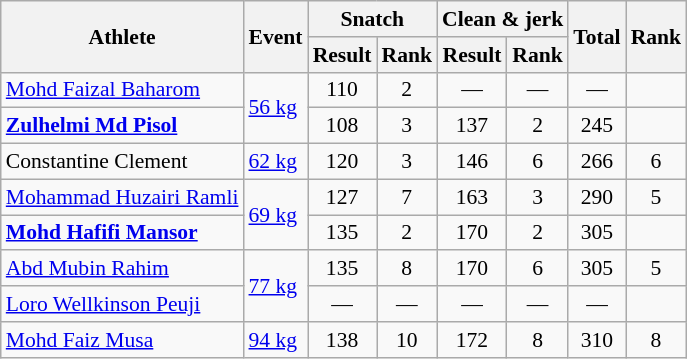<table class="wikitable" style="font-size:90%">
<tr>
<th rowspan="2">Athlete</th>
<th rowspan="2">Event</th>
<th colspan="2">Snatch</th>
<th colspan="2">Clean & jerk</th>
<th rowspan="2">Total</th>
<th rowspan="2">Rank</th>
</tr>
<tr>
<th>Result</th>
<th>Rank</th>
<th>Result</th>
<th>Rank</th>
</tr>
<tr align=center>
<td align=left><a href='#'>Mohd Faizal Baharom</a></td>
<td align=left rowspan=2><a href='#'>56 kg</a></td>
<td>110</td>
<td>2</td>
<td>—</td>
<td>—</td>
<td>—</td>
<td></td>
</tr>
<tr align=center>
<td align=left><strong><a href='#'>Zulhelmi Md Pisol</a></strong></td>
<td>108</td>
<td>3</td>
<td>137</td>
<td>2</td>
<td>245</td>
<td></td>
</tr>
<tr align=center>
<td align=left>Constantine Clement</td>
<td align=left><a href='#'>62 kg</a></td>
<td>120</td>
<td>3</td>
<td>146</td>
<td>6</td>
<td>266</td>
<td>6</td>
</tr>
<tr align=center>
<td align=left><a href='#'>Mohammad Huzairi Ramli</a></td>
<td align=left rowspan=2><a href='#'>69 kg</a></td>
<td>127</td>
<td>7</td>
<td>163</td>
<td>3</td>
<td>290</td>
<td>5</td>
</tr>
<tr align=center>
<td align=left><strong><a href='#'>Mohd Hafifi Mansor</a></strong></td>
<td>135</td>
<td>2</td>
<td>170</td>
<td>2</td>
<td>305</td>
<td></td>
</tr>
<tr align=center>
<td align=left><a href='#'>Abd Mubin Rahim</a></td>
<td align=left rowspan=2><a href='#'>77 kg</a></td>
<td>135</td>
<td>8</td>
<td>170</td>
<td>6</td>
<td>305</td>
<td>5</td>
</tr>
<tr align=center>
<td align=left><a href='#'>Loro Wellkinson Peuji</a></td>
<td>—</td>
<td>—</td>
<td>—</td>
<td>—</td>
<td>—</td>
<td></td>
</tr>
<tr align=center>
<td align=left><a href='#'>Mohd Faiz Musa</a></td>
<td align=left><a href='#'>94 kg</a></td>
<td>138</td>
<td>10</td>
<td>172</td>
<td>8</td>
<td>310</td>
<td>8</td>
</tr>
</table>
